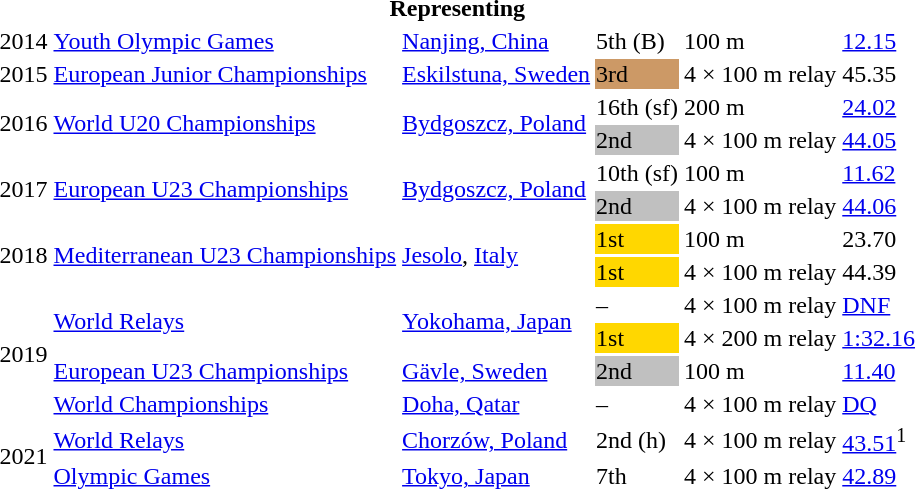<table>
<tr>
<th colspan="6">Representing </th>
</tr>
<tr>
<td>2014</td>
<td><a href='#'>Youth Olympic Games</a></td>
<td><a href='#'>Nanjing, China</a></td>
<td>5th (B)</td>
<td>100 m</td>
<td><a href='#'>12.15</a></td>
</tr>
<tr>
<td>2015</td>
<td><a href='#'>European Junior Championships</a></td>
<td><a href='#'>Eskilstuna, Sweden</a></td>
<td bgcolor=cc9966>3rd</td>
<td>4 × 100 m relay</td>
<td>45.35</td>
</tr>
<tr>
<td rowspan=2>2016</td>
<td rowspan=2><a href='#'>World U20 Championships</a></td>
<td rowspan=2><a href='#'>Bydgoszcz, Poland</a></td>
<td>16th (sf)</td>
<td>200 m</td>
<td><a href='#'>24.02</a></td>
</tr>
<tr>
<td bgcolor=silver>2nd</td>
<td>4 × 100 m relay</td>
<td><a href='#'>44.05</a></td>
</tr>
<tr>
<td rowspan=2>2017</td>
<td rowspan=2><a href='#'>European U23 Championships</a></td>
<td rowspan=2><a href='#'>Bydgoszcz, Poland</a></td>
<td>10th (sf)</td>
<td>100 m</td>
<td><a href='#'>11.62</a></td>
</tr>
<tr>
<td bgcolor=silver>2nd</td>
<td>4 × 100 m relay</td>
<td><a href='#'>44.06</a></td>
</tr>
<tr>
<td rowspan=2>2018</td>
<td rowspan=2><a href='#'>Mediterranean U23 Championships</a></td>
<td rowspan=2><a href='#'>Jesolo</a>, <a href='#'>Italy</a></td>
<td bgcolor=gold>1st</td>
<td>100 m</td>
<td>23.70</td>
</tr>
<tr>
<td bgcolor=gold>1st</td>
<td>4 × 100 m relay</td>
<td>44.39</td>
</tr>
<tr>
<td rowspan=4>2019</td>
<td rowspan=2><a href='#'>World Relays</a></td>
<td rowspan=2><a href='#'>Yokohama, Japan</a></td>
<td>–</td>
<td>4 × 100 m relay</td>
<td><a href='#'>DNF</a></td>
</tr>
<tr>
<td bgcolor=gold>1st</td>
<td>4 × 200 m relay</td>
<td><a href='#'>1:32.16</a></td>
</tr>
<tr>
<td><a href='#'>European U23 Championships</a></td>
<td><a href='#'>Gävle, Sweden</a></td>
<td bgcolor=silver>2nd</td>
<td>100 m</td>
<td><a href='#'>11.40</a></td>
</tr>
<tr>
<td><a href='#'>World Championships</a></td>
<td><a href='#'>Doha, Qatar</a></td>
<td>–</td>
<td>4 × 100 m relay</td>
<td><a href='#'>DQ</a></td>
</tr>
<tr>
<td rowspan=2>2021</td>
<td><a href='#'>World Relays</a></td>
<td><a href='#'>Chorzów, Poland</a></td>
<td>2nd (h)</td>
<td>4 × 100 m relay</td>
<td><a href='#'>43.51</a><sup>1</sup></td>
</tr>
<tr>
<td><a href='#'>Olympic Games</a></td>
<td><a href='#'>Tokyo, Japan</a></td>
<td>7th</td>
<td>4 × 100 m relay</td>
<td><a href='#'>42.89</a></td>
</tr>
</table>
